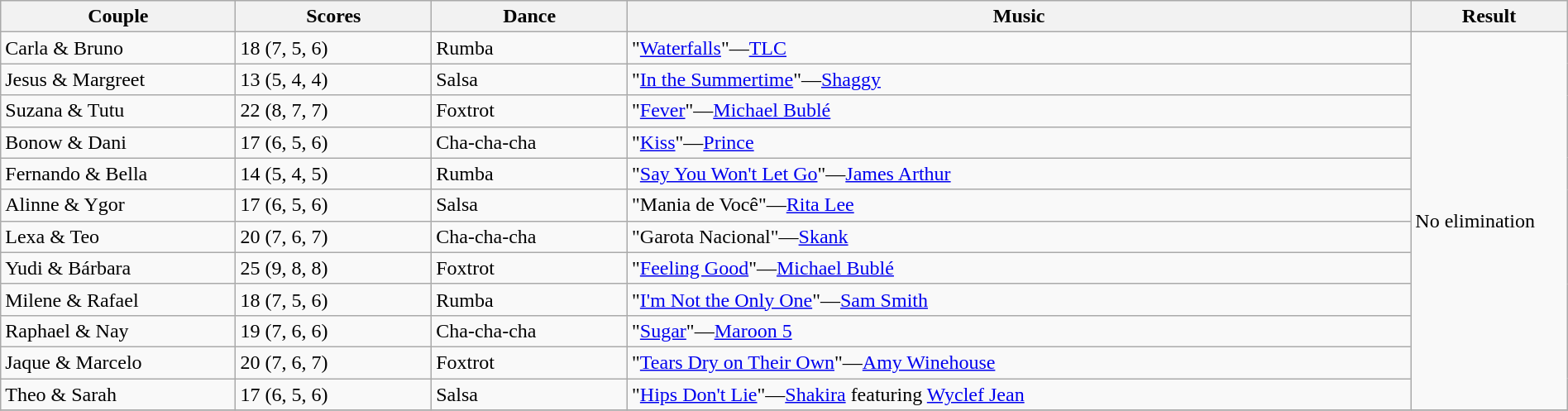<table class="wikitable sortable" style="width:100%;">
<tr>
<th style="width:15.0%;">Couple</th>
<th style="width:12.5%;">Scores</th>
<th style="width:12.5%;">Dance</th>
<th style="width:50.0%;">Music</th>
<th style="width:10.0%;">Result</th>
</tr>
<tr>
<td>Carla & Bruno</td>
<td>18 (7, 5, 6)</td>
<td>Rumba</td>
<td>"<a href='#'>Waterfalls</a>"—<a href='#'>TLC</a></td>
<td rowspan=12>No elimination</td>
</tr>
<tr>
<td>Jesus & Margreet</td>
<td>13 (5, 4, 4)</td>
<td>Salsa</td>
<td>"<a href='#'>In the Summertime</a>"—<a href='#'>Shaggy</a></td>
</tr>
<tr>
<td>Suzana & Tutu</td>
<td>22 (8, 7, 7)</td>
<td>Foxtrot</td>
<td>"<a href='#'>Fever</a>"—<a href='#'>Michael Bublé</a></td>
</tr>
<tr>
<td>Bonow & Dani</td>
<td>17 (6, 5, 6)</td>
<td>Cha-cha-cha</td>
<td>"<a href='#'>Kiss</a>"—<a href='#'>Prince</a></td>
</tr>
<tr>
<td>Fernando & Bella</td>
<td>14 (5, 4, 5)</td>
<td>Rumba</td>
<td>"<a href='#'>Say You Won't Let Go</a>"—<a href='#'>James Arthur</a></td>
</tr>
<tr>
<td>Alinne & Ygor</td>
<td>17 (6, 5, 6)</td>
<td>Salsa</td>
<td>"Mania de Você"—<a href='#'>Rita Lee</a></td>
</tr>
<tr>
<td>Lexa & Teo</td>
<td>20 (7, 6, 7)</td>
<td>Cha-cha-cha</td>
<td>"Garota Nacional"—<a href='#'>Skank</a></td>
</tr>
<tr>
<td>Yudi & Bárbara</td>
<td>25 (9, 8, 8)</td>
<td>Foxtrot</td>
<td>"<a href='#'>Feeling Good</a>"—<a href='#'>Michael Bublé</a></td>
</tr>
<tr>
<td>Milene & Rafael</td>
<td>18 (7, 5, 6)</td>
<td>Rumba</td>
<td>"<a href='#'>I'm Not the Only One</a>"—<a href='#'>Sam Smith</a></td>
</tr>
<tr>
<td>Raphael & Nay</td>
<td>19 (7, 6, 6)</td>
<td>Cha-cha-cha</td>
<td>"<a href='#'>Sugar</a>"—<a href='#'>Maroon 5</a></td>
</tr>
<tr>
<td>Jaque & Marcelo</td>
<td>20 (7, 6, 7)</td>
<td>Foxtrot</td>
<td>"<a href='#'>Tears Dry on Their Own</a>"—<a href='#'>Amy Winehouse</a></td>
</tr>
<tr>
<td>Theo & Sarah</td>
<td>17 (6, 5, 6)</td>
<td>Salsa</td>
<td>"<a href='#'>Hips Don't Lie</a>"—<a href='#'>Shakira</a> featuring <a href='#'>Wyclef Jean</a></td>
</tr>
<tr>
</tr>
</table>
